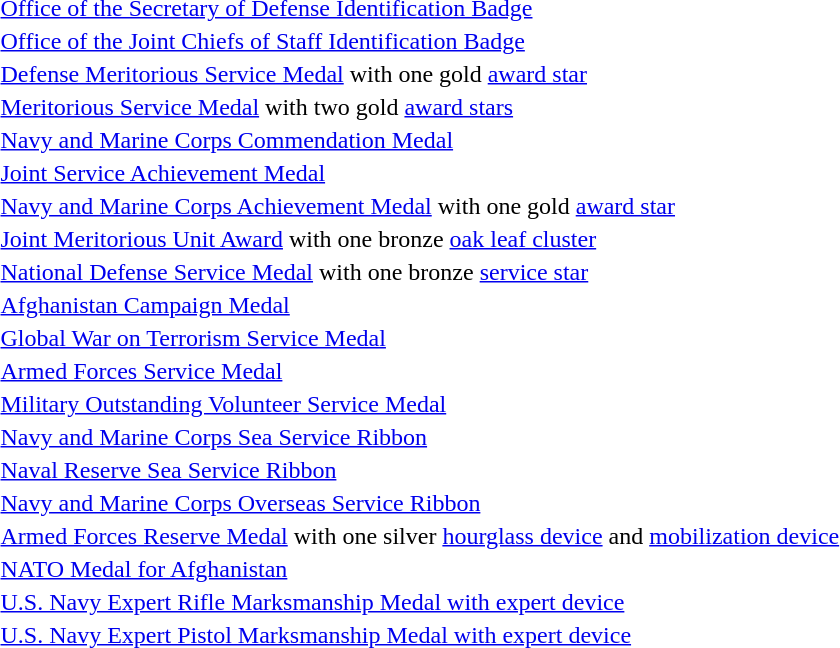<table>
<tr>
<td></td>
<td><a href='#'>Office of the Secretary of Defense Identification Badge</a></td>
</tr>
<tr>
<td></td>
<td><a href='#'>Office of the Joint Chiefs of Staff Identification Badge</a></td>
</tr>
<tr>
<td></td>
<td><a href='#'>Defense Meritorious Service Medal</a> with one gold <a href='#'>award star</a></td>
</tr>
<tr>
<td></td>
<td><a href='#'>Meritorious Service Medal</a> with two gold <a href='#'>award stars</a></td>
</tr>
<tr>
<td></td>
<td><a href='#'>Navy and Marine Corps Commendation Medal</a></td>
</tr>
<tr>
<td></td>
<td><a href='#'>Joint Service Achievement Medal</a></td>
</tr>
<tr>
<td></td>
<td><a href='#'> Navy and Marine Corps Achievement Medal</a> with one gold <a href='#'>award star</a></td>
</tr>
<tr>
<td></td>
<td><a href='#'>Joint Meritorious Unit Award</a> with one bronze <a href='#'>oak leaf cluster</a></td>
</tr>
<tr>
<td></td>
<td><a href='#'>National Defense Service Medal</a> with one bronze <a href='#'>service star</a></td>
</tr>
<tr>
<td></td>
<td><a href='#'>Afghanistan Campaign Medal</a></td>
</tr>
<tr>
<td></td>
<td><a href='#'>Global War on Terrorism Service Medal</a></td>
</tr>
<tr>
<td></td>
<td><a href='#'>Armed Forces Service Medal</a></td>
</tr>
<tr>
<td></td>
<td><a href='#'>Military Outstanding Volunteer Service Medal</a></td>
</tr>
<tr>
<td></td>
<td><a href='#'>Navy and Marine Corps Sea Service Ribbon</a></td>
</tr>
<tr>
<td></td>
<td><a href='#'>Naval Reserve Sea Service Ribbon</a></td>
</tr>
<tr>
<td></td>
<td><a href='#'>Navy and Marine Corps Overseas Service Ribbon</a></td>
</tr>
<tr>
<td><span></span><span></span></td>
<td><a href='#'>Armed Forces Reserve Medal</a> with one silver <a href='#'>hourglass device</a> and <a href='#'>mobilization device</a></td>
</tr>
<tr>
<td></td>
<td><a href='#'>NATO Medal for Afghanistan</a></td>
</tr>
<tr>
<td></td>
<td><a href='#'>U.S. Navy Expert Rifle Marksmanship Medal with expert device</a></td>
</tr>
<tr>
<td></td>
<td><a href='#'>U.S. Navy Expert Pistol Marksmanship Medal with expert device</a></td>
</tr>
<tr>
</tr>
</table>
